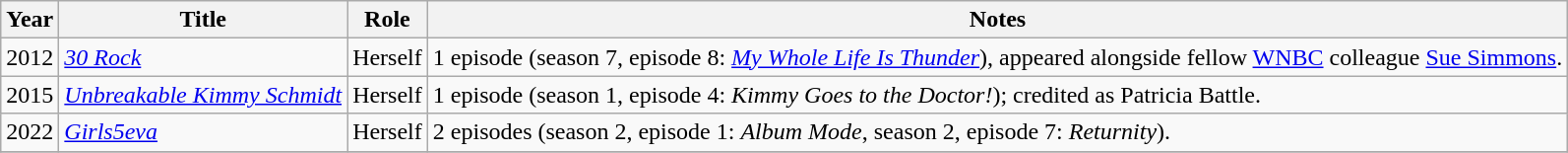<table class="wikitable sortable">
<tr>
<th>Year</th>
<th>Title</th>
<th>Role</th>
<th class="unsortable">Notes</th>
</tr>
<tr>
<td>2012</td>
<td><em><a href='#'>30 Rock</a></em></td>
<td>Herself</td>
<td>1 episode (season 7, episode 8: <em><a href='#'>My Whole Life Is Thunder</a></em>), appeared alongside fellow <a href='#'>WNBC</a> colleague <a href='#'>Sue Simmons</a>.</td>
</tr>
<tr>
<td>2015</td>
<td><em><a href='#'>Unbreakable Kimmy Schmidt</a></em></td>
<td>Herself</td>
<td>1 episode (season 1, episode 4: <em>Kimmy Goes to the Doctor!</em>); credited as Patricia Battle.</td>
</tr>
<tr>
<td>2022</td>
<td><em><a href='#'>Girls5eva</a></em></td>
<td>Herself</td>
<td>2 episodes (season 2, episode 1: <em>Album Mode</em>, season 2, episode 7: <em>Returnity</em>).</td>
</tr>
<tr>
</tr>
</table>
